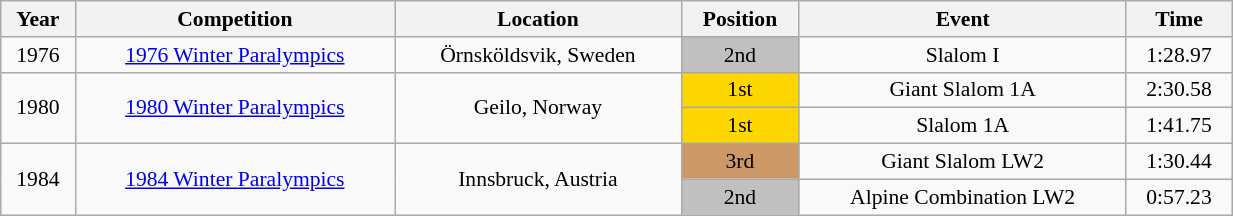<table class="wikitable" width=65% style="font-size:90%; text-align:center;">
<tr>
<th>Year</th>
<th>Competition</th>
<th>Location</th>
<th>Position</th>
<th>Event</th>
<th>Time</th>
</tr>
<tr>
<td>1976</td>
<td><a href='#'>1976 Winter Paralympics</a></td>
<td>Örnsköldsvik, Sweden</td>
<td bgcolor=silver>2nd</td>
<td>Slalom I</td>
<td>1:28.97</td>
</tr>
<tr>
<td rowspan=2>1980</td>
<td rowspan=2><a href='#'>1980 Winter Paralympics</a></td>
<td rowspan=2>Geilo, Norway</td>
<td bgcolor=gold>1st</td>
<td>Giant Slalom 1A</td>
<td>2:30.58</td>
</tr>
<tr>
<td bgcolor=gold>1st</td>
<td>Slalom 1A</td>
<td>1:41.75</td>
</tr>
<tr>
<td rowspan=2>1984</td>
<td rowspan=2><a href='#'>1984 Winter Paralympics</a></td>
<td rowspan=2>Innsbruck, Austria</td>
<td bgcolor=cc9966>3rd</td>
<td>Giant Slalom LW2</td>
<td>1:30.44</td>
</tr>
<tr>
<td bgcolor=silver>2nd</td>
<td>Alpine Combination LW2</td>
<td>0:57.23</td>
</tr>
</table>
